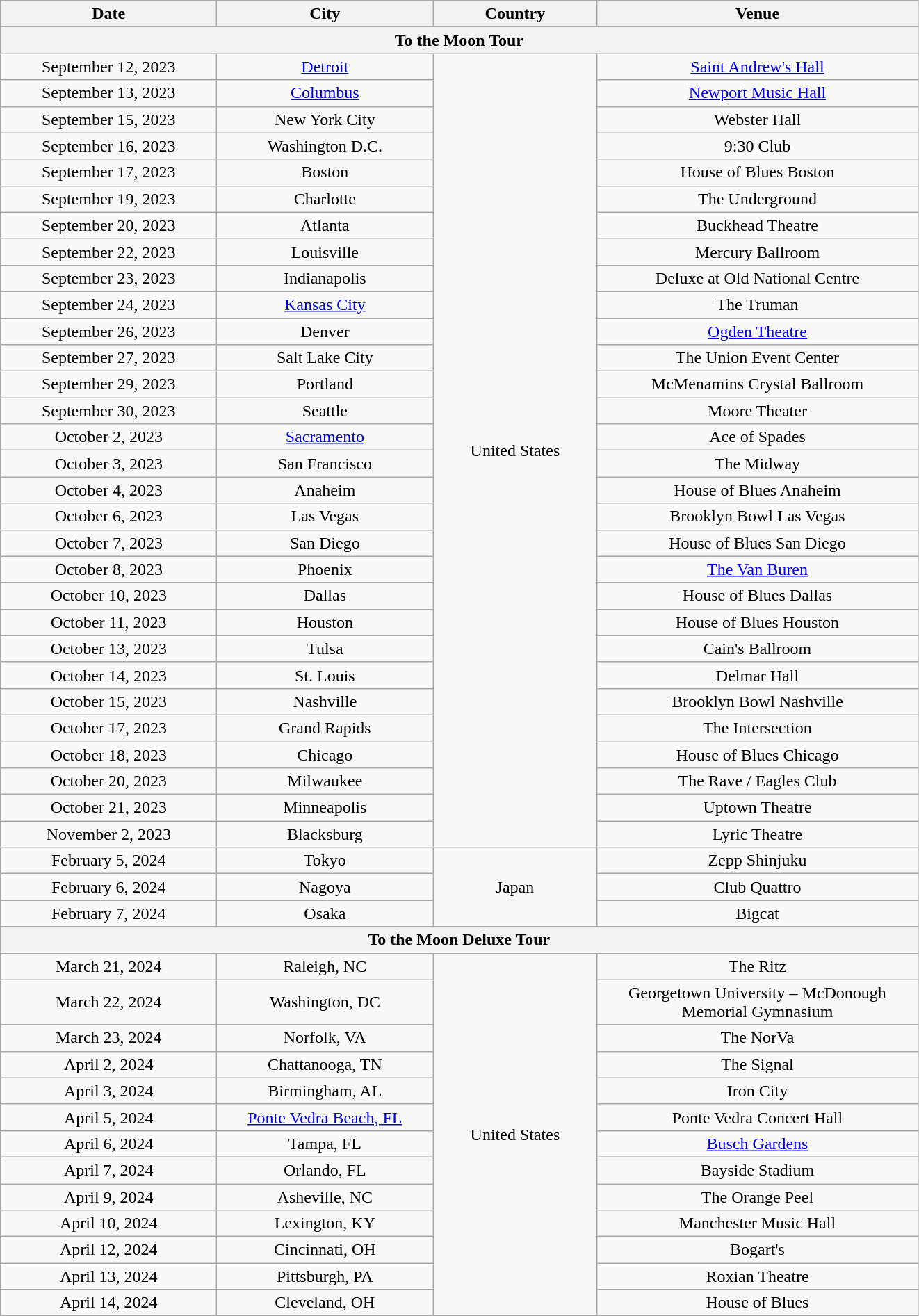<table class="wikitable" style="text-align:center;">
<tr>
<th width="200">Date</th>
<th width="200">City</th>
<th width="150">Country</th>
<th width="300">Venue</th>
</tr>
<tr>
<th colspan="4">To the Moon Tour</th>
</tr>
<tr>
<td>September 12, 2023</td>
<td><a href='#'>Detroit</a></td>
<td rowspan="30">United States</td>
<td><a href='#'>Saint Andrew's Hall</a></td>
</tr>
<tr>
<td>September 13, 2023</td>
<td><a href='#'>Columbus</a></td>
<td><a href='#'>Newport Music Hall</a></td>
</tr>
<tr>
<td>September 15, 2023</td>
<td>New York City</td>
<td>Webster Hall</td>
</tr>
<tr>
<td>September 16, 2023</td>
<td>Washington D.C.</td>
<td>9:30 Club</td>
</tr>
<tr>
<td>September 17, 2023</td>
<td>Boston</td>
<td>House of Blues Boston</td>
</tr>
<tr>
<td>September 19, 2023</td>
<td>Charlotte</td>
<td>The Underground</td>
</tr>
<tr>
<td>September 20, 2023</td>
<td>Atlanta</td>
<td>Buckhead Theatre</td>
</tr>
<tr>
<td>September 22, 2023</td>
<td>Louisville</td>
<td>Mercury Ballroom</td>
</tr>
<tr>
<td>September 23, 2023</td>
<td>Indianapolis</td>
<td>Deluxe at Old National Centre</td>
</tr>
<tr>
<td>September 24, 2023</td>
<td><a href='#'>Kansas City</a></td>
<td>The Truman</td>
</tr>
<tr>
<td>September 26, 2023</td>
<td>Denver</td>
<td><a href='#'>Ogden Theatre</a></td>
</tr>
<tr>
<td>September 27, 2023</td>
<td>Salt Lake City</td>
<td>The Union Event Center</td>
</tr>
<tr>
<td>September 29, 2023</td>
<td>Portland</td>
<td>McMenamins Crystal Ballroom</td>
</tr>
<tr>
<td>September 30, 2023</td>
<td>Seattle</td>
<td>Moore Theater</td>
</tr>
<tr>
<td>October 2, 2023</td>
<td><a href='#'>Sacramento</a></td>
<td>Ace of Spades</td>
</tr>
<tr>
<td>October 3, 2023</td>
<td>San Francisco</td>
<td>The Midway</td>
</tr>
<tr>
<td>October 4, 2023</td>
<td>Anaheim</td>
<td>House of Blues Anaheim</td>
</tr>
<tr>
<td>October 6, 2023</td>
<td>Las Vegas</td>
<td>Brooklyn Bowl Las Vegas</td>
</tr>
<tr>
<td>October 7, 2023</td>
<td>San Diego</td>
<td>House of Blues San Diego</td>
</tr>
<tr>
<td>October 8, 2023</td>
<td>Phoenix</td>
<td><a href='#'>The Van Buren</a></td>
</tr>
<tr>
<td>October 10, 2023</td>
<td>Dallas</td>
<td>House of Blues Dallas</td>
</tr>
<tr>
<td>October 11, 2023</td>
<td>Houston</td>
<td>House of Blues Houston</td>
</tr>
<tr>
<td>October 13, 2023</td>
<td>Tulsa</td>
<td>Cain's Ballroom</td>
</tr>
<tr>
<td>October 14, 2023</td>
<td>St. Louis</td>
<td>Delmar Hall</td>
</tr>
<tr>
<td>October 15, 2023</td>
<td>Nashville</td>
<td>Brooklyn Bowl Nashville</td>
</tr>
<tr>
<td>October 17, 2023</td>
<td>Grand Rapids</td>
<td>The Intersection</td>
</tr>
<tr>
<td>October 18, 2023</td>
<td>Chicago</td>
<td>House of Blues Chicago</td>
</tr>
<tr>
<td>October 20, 2023</td>
<td>Milwaukee</td>
<td>The Rave / Eagles Club</td>
</tr>
<tr>
<td>October 21, 2023</td>
<td>Minneapolis</td>
<td>Uptown Theatre</td>
</tr>
<tr>
<td>November 2, 2023</td>
<td>Blacksburg</td>
<td>Lyric Theatre</td>
</tr>
<tr>
<td>February 5, 2024</td>
<td>Tokyo</td>
<td rowspan="3">Japan</td>
<td>Zepp Shinjuku</td>
</tr>
<tr>
<td>February 6, 2024</td>
<td>Nagoya</td>
<td>Club Quattro</td>
</tr>
<tr>
<td>February 7, 2024</td>
<td>Osaka</td>
<td>Bigcat</td>
</tr>
<tr>
<th colspan="4">To the Moon Deluxe Tour</th>
</tr>
<tr>
<td>March 21, 2024</td>
<td>Raleigh, NC</td>
<td rowspan="13">United States</td>
<td>The Ritz</td>
</tr>
<tr>
<td>March 22, 2024</td>
<td>Washington, DC</td>
<td>Georgetown University – McDonough Memorial Gymnasium</td>
</tr>
<tr>
<td>March 23, 2024</td>
<td>Norfolk, VA</td>
<td>The NorVa</td>
</tr>
<tr>
<td>April 2, 2024</td>
<td>Chattanooga, TN</td>
<td>The Signal</td>
</tr>
<tr>
<td>April 3, 2024</td>
<td>Birmingham, AL</td>
<td>Iron City</td>
</tr>
<tr>
<td>April 5, 2024</td>
<td><a href='#'>Ponte Vedra Beach, FL</a></td>
<td>Ponte Vedra Concert Hall</td>
</tr>
<tr>
<td>April 6, 2024</td>
<td>Tampa, FL</td>
<td><a href='#'>Busch Gardens</a></td>
</tr>
<tr>
<td>April 7, 2024</td>
<td>Orlando, FL</td>
<td>Bayside Stadium</td>
</tr>
<tr>
<td>April 9, 2024</td>
<td>Asheville, NC</td>
<td>The Orange Peel</td>
</tr>
<tr>
<td>April 10, 2024</td>
<td>Lexington, KY</td>
<td>Manchester Music Hall</td>
</tr>
<tr>
<td>April 12, 2024</td>
<td>Cincinnati, OH</td>
<td>Bogart's</td>
</tr>
<tr>
<td>April 13, 2024</td>
<td>Pittsburgh, PA</td>
<td>Roxian Theatre</td>
</tr>
<tr>
<td>April 14, 2024</td>
<td>Cleveland, OH</td>
<td>House of Blues</td>
</tr>
</table>
